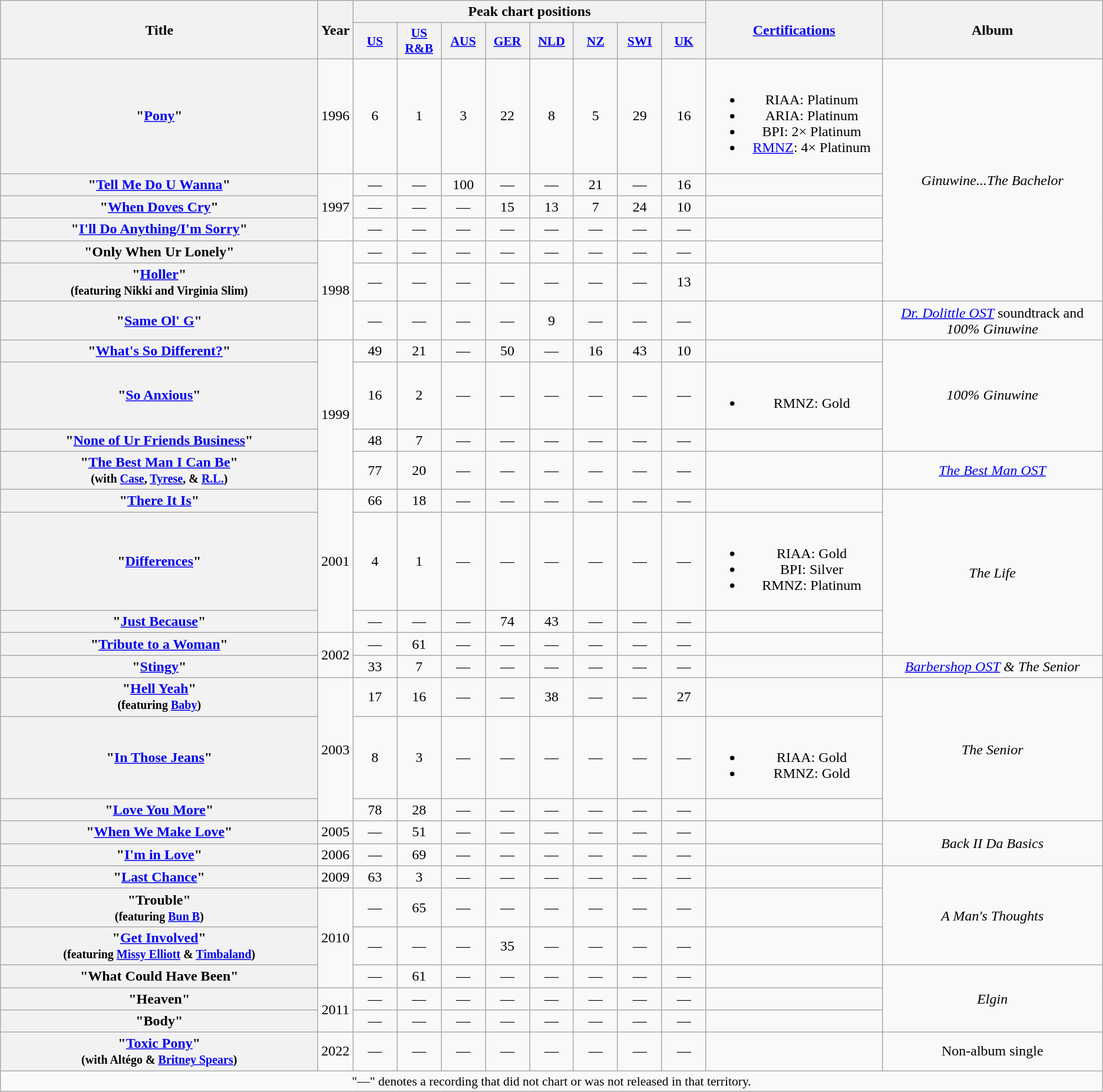<table class="wikitable plainrowheaders" style="text-align:center;" border="1">
<tr>
<th scope="col" rowspan="2" style="width:22em;">Title</th>
<th scope="col" rowspan="2">Year</th>
<th scope="col" colspan="8">Peak chart positions</th>
<th scope="col" rowspan="2" style="width:12em;"><a href='#'>Certifications</a></th>
<th scope="col" rowspan="2">Album</th>
</tr>
<tr>
<th scope="col" style="width:3em;font-size:90%;"><a href='#'>US</a><br></th>
<th scope="col" style="width:3em;font-size:90%;"><a href='#'>US <br>R&B</a><br></th>
<th scope="col" style="width:3em;font-size:90%;"><a href='#'>AUS</a><br></th>
<th scope="col" style="width:3em;font-size:90%;"><a href='#'>GER</a><br></th>
<th scope="col" style="width:3em;font-size:90%;"><a href='#'>NLD</a><br></th>
<th scope="col" style="width:3em;font-size:90%;"><a href='#'>NZ</a><br></th>
<th scope="col" style="width:3em;font-size:90%;"><a href='#'>SWI</a><br></th>
<th scope="col" style="width:3em;font-size:90%;"><a href='#'>UK</a><br></th>
</tr>
<tr>
<th scope="row">"<a href='#'>Pony</a>"</th>
<td>1996</td>
<td>6</td>
<td>1</td>
<td>3</td>
<td>22</td>
<td>8</td>
<td>5</td>
<td>29</td>
<td>16</td>
<td><br><ul><li>RIAA: Platinum</li><li>ARIA: Platinum</li><li>BPI: 2× Platinum</li><li><a href='#'>RMNZ</a>: 4× Platinum</li></ul></td>
<td rowspan="6"><em>Ginuwine...The Bachelor</em></td>
</tr>
<tr>
<th scope="row">"<a href='#'>Tell Me Do U Wanna</a>"</th>
<td rowspan="3">1997</td>
<td>—</td>
<td>—</td>
<td>100</td>
<td>—</td>
<td>—</td>
<td>21</td>
<td>—</td>
<td>16</td>
<td></td>
</tr>
<tr>
<th scope="row">"<a href='#'>When Doves Cry</a>"</th>
<td>—</td>
<td>—</td>
<td>—</td>
<td>15</td>
<td>13</td>
<td>7</td>
<td>24</td>
<td>10</td>
<td></td>
</tr>
<tr>
<th scope="row">"<a href='#'>I'll Do Anything/I'm Sorry</a>"</th>
<td>—</td>
<td>—</td>
<td>—</td>
<td>—</td>
<td>—</td>
<td>—</td>
<td>—</td>
<td>—</td>
<td></td>
</tr>
<tr>
<th scope="row">"Only When Ur Lonely"</th>
<td rowspan="3">1998</td>
<td>—</td>
<td>—</td>
<td>—</td>
<td>—</td>
<td>—</td>
<td>—</td>
<td>—</td>
<td>—</td>
<td></td>
</tr>
<tr>
<th scope="row">"<a href='#'>Holler</a>" <br> <small>(featuring Nikki and Virginia Slim)</small></th>
<td>—</td>
<td>—</td>
<td>—</td>
<td>—</td>
<td>—</td>
<td>—</td>
<td>—</td>
<td>13</td>
<td></td>
</tr>
<tr>
<th scope="row">"<a href='#'>Same Ol' G</a>"</th>
<td>—</td>
<td>—</td>
<td>—</td>
<td>—</td>
<td>9</td>
<td>—</td>
<td>—</td>
<td>—</td>
<td></td>
<td><em><a href='#'>Dr. Dolittle OST</a></em> soundtrack and <em>100% Ginuwine</em></td>
</tr>
<tr>
<th scope="row">"<a href='#'>What's So Different?</a>"</th>
<td rowspan="4">1999</td>
<td>49</td>
<td>21</td>
<td>—</td>
<td>50</td>
<td>—</td>
<td>16</td>
<td>43</td>
<td>10</td>
<td></td>
<td rowspan="3"><em>100% Ginuwine</em></td>
</tr>
<tr>
<th scope="row">"<a href='#'>So Anxious</a>"</th>
<td>16</td>
<td>2</td>
<td>—</td>
<td>—</td>
<td>—</td>
<td>—</td>
<td>—</td>
<td>—</td>
<td><br><ul><li>RMNZ: Gold</li></ul></td>
</tr>
<tr>
<th scope="row">"<a href='#'>None of Ur Friends Business</a>"</th>
<td>48</td>
<td>7</td>
<td>—</td>
<td>—</td>
<td>—</td>
<td>—</td>
<td>—</td>
<td>—</td>
<td></td>
</tr>
<tr>
<th scope="row">"<a href='#'>The Best Man I Can Be</a>" <br> <small>(with <a href='#'>Case</a>, <a href='#'>Tyrese</a>, & <a href='#'>R.L.</a>)</small></th>
<td>77</td>
<td>20</td>
<td>—</td>
<td>—</td>
<td>—</td>
<td>—</td>
<td>—</td>
<td>—</td>
<td></td>
<td><em><a href='#'>The Best Man OST</a></em></td>
</tr>
<tr>
<th scope="row">"<a href='#'>There It Is</a>"</th>
<td rowspan="3">2001</td>
<td>66</td>
<td>18</td>
<td>—</td>
<td>—</td>
<td>—</td>
<td>—</td>
<td>—</td>
<td>—</td>
<td></td>
<td rowspan="4"><em>The Life</em></td>
</tr>
<tr>
<th scope="row">"<a href='#'>Differences</a>"</th>
<td>4</td>
<td>1</td>
<td>—</td>
<td>—</td>
<td>—</td>
<td>—</td>
<td>—</td>
<td>—</td>
<td><br><ul><li>RIAA: Gold</li><li>BPI: Silver</li><li>RMNZ: Platinum</li></ul></td>
</tr>
<tr>
<th scope="row">"<a href='#'>Just Because</a>"</th>
<td>—</td>
<td>—</td>
<td>—</td>
<td>74</td>
<td>43</td>
<td>—</td>
<td>—</td>
<td>—</td>
<td></td>
</tr>
<tr>
<th scope="row">"<a href='#'>Tribute to a Woman</a>"</th>
<td rowspan="2">2002</td>
<td>—</td>
<td>61</td>
<td>—</td>
<td>—</td>
<td>—</td>
<td>—</td>
<td>—</td>
<td>—</td>
<td></td>
</tr>
<tr>
<th scope="row">"<a href='#'>Stingy</a>"</th>
<td>33</td>
<td>7</td>
<td>—</td>
<td>—</td>
<td>—</td>
<td>—</td>
<td>—</td>
<td>—</td>
<td></td>
<td><em><a href='#'>Barbershop OST</a> & The Senior</em></td>
</tr>
<tr>
<th scope="row">"<a href='#'>Hell Yeah</a>" <br> <small>(featuring <a href='#'>Baby</a>)</small></th>
<td rowspan="3">2003</td>
<td>17</td>
<td>16</td>
<td>—</td>
<td>—</td>
<td>38</td>
<td>—</td>
<td>—</td>
<td>27</td>
<td></td>
<td rowspan="3"><em>The Senior</em></td>
</tr>
<tr>
<th scope="row">"<a href='#'>In Those Jeans</a>"</th>
<td>8</td>
<td>3</td>
<td>—</td>
<td>—</td>
<td>—</td>
<td>—</td>
<td>—</td>
<td>—</td>
<td><br><ul><li>RIAA: Gold</li><li>RMNZ: Gold</li></ul></td>
</tr>
<tr>
<th scope="row">"<a href='#'>Love You More</a>"</th>
<td>78</td>
<td>28</td>
<td>—</td>
<td>—</td>
<td>—</td>
<td>—</td>
<td>—</td>
<td>—</td>
<td></td>
</tr>
<tr>
<th scope="row">"<a href='#'>When We Make Love</a>"</th>
<td>2005</td>
<td>—</td>
<td>51</td>
<td>—</td>
<td>—</td>
<td>—</td>
<td>—</td>
<td>—</td>
<td>—</td>
<td></td>
<td rowspan="2"><em>Back II Da Basics</em></td>
</tr>
<tr>
<th scope="row">"<a href='#'>I'm in Love</a>"</th>
<td>2006</td>
<td>—</td>
<td>69</td>
<td>—</td>
<td>—</td>
<td>—</td>
<td>—</td>
<td>—</td>
<td>—</td>
<td></td>
</tr>
<tr>
<th scope="row">"<a href='#'>Last Chance</a>"</th>
<td>2009</td>
<td>63</td>
<td>3</td>
<td>—</td>
<td>—</td>
<td>—</td>
<td>—</td>
<td>—</td>
<td>—</td>
<td></td>
<td rowspan="3"><em>A Man's Thoughts</em></td>
</tr>
<tr>
<th scope="row">"Trouble" <br> <small>(featuring <a href='#'>Bun B</a>)</small></th>
<td rowspan="3">2010</td>
<td>—</td>
<td>65</td>
<td>—</td>
<td>—</td>
<td>—</td>
<td>—</td>
<td>—</td>
<td>—</td>
<td></td>
</tr>
<tr>
<th scope="row">"<a href='#'>Get Involved</a>" <br> <small>(featuring <a href='#'>Missy Elliott</a> & <a href='#'>Timbaland</a>)</small></th>
<td>—</td>
<td>—</td>
<td>—</td>
<td>35</td>
<td>—</td>
<td>—</td>
<td>—</td>
<td>—</td>
<td></td>
</tr>
<tr>
<th scope="row">"What Could Have Been"</th>
<td>—</td>
<td>61</td>
<td>—</td>
<td>—</td>
<td>—</td>
<td>—</td>
<td>—</td>
<td>—</td>
<td></td>
<td rowspan="3"><em>Elgin</em></td>
</tr>
<tr>
<th scope="row">"Heaven"</th>
<td rowspan="2">2011</td>
<td>—</td>
<td>—</td>
<td>—</td>
<td>—</td>
<td>—</td>
<td>—</td>
<td>—</td>
<td>—</td>
<td></td>
</tr>
<tr>
<th scope="row">"Body"</th>
<td>—</td>
<td>—</td>
<td>—</td>
<td>—</td>
<td>—</td>
<td>—</td>
<td>—</td>
<td>—</td>
<td></td>
</tr>
<tr>
<th scope="row">"<a href='#'>Toxic Pony</a>"<br><small>(with Altégo & <a href='#'>Britney Spears</a>)</small></th>
<td>2022</td>
<td>—</td>
<td>—</td>
<td>—</td>
<td>—</td>
<td>—</td>
<td>—</td>
<td>—</td>
<td>—</td>
<td></td>
<td>Non-album single</td>
</tr>
<tr>
<td colspan="14" style="font-size:90%">"—" denotes a recording that did not chart or was not released in that territory.</td>
</tr>
</table>
